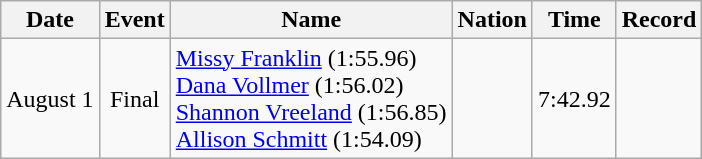<table class=wikitable style=text-align:center>
<tr>
<th>Date</th>
<th>Event</th>
<th>Name</th>
<th>Nation</th>
<th>Time</th>
<th>Record</th>
</tr>
<tr>
<td>August 1</td>
<td>Final</td>
<td align=left><a href='#'>Missy Franklin</a> (1:55.96)<br><a href='#'>Dana Vollmer</a> (1:56.02)<br><a href='#'>Shannon Vreeland</a> (1:56.85)<br><a href='#'>Allison Schmitt</a> (1:54.09)</td>
<td align=left></td>
<td>7:42.92</td>
<td></td>
</tr>
</table>
